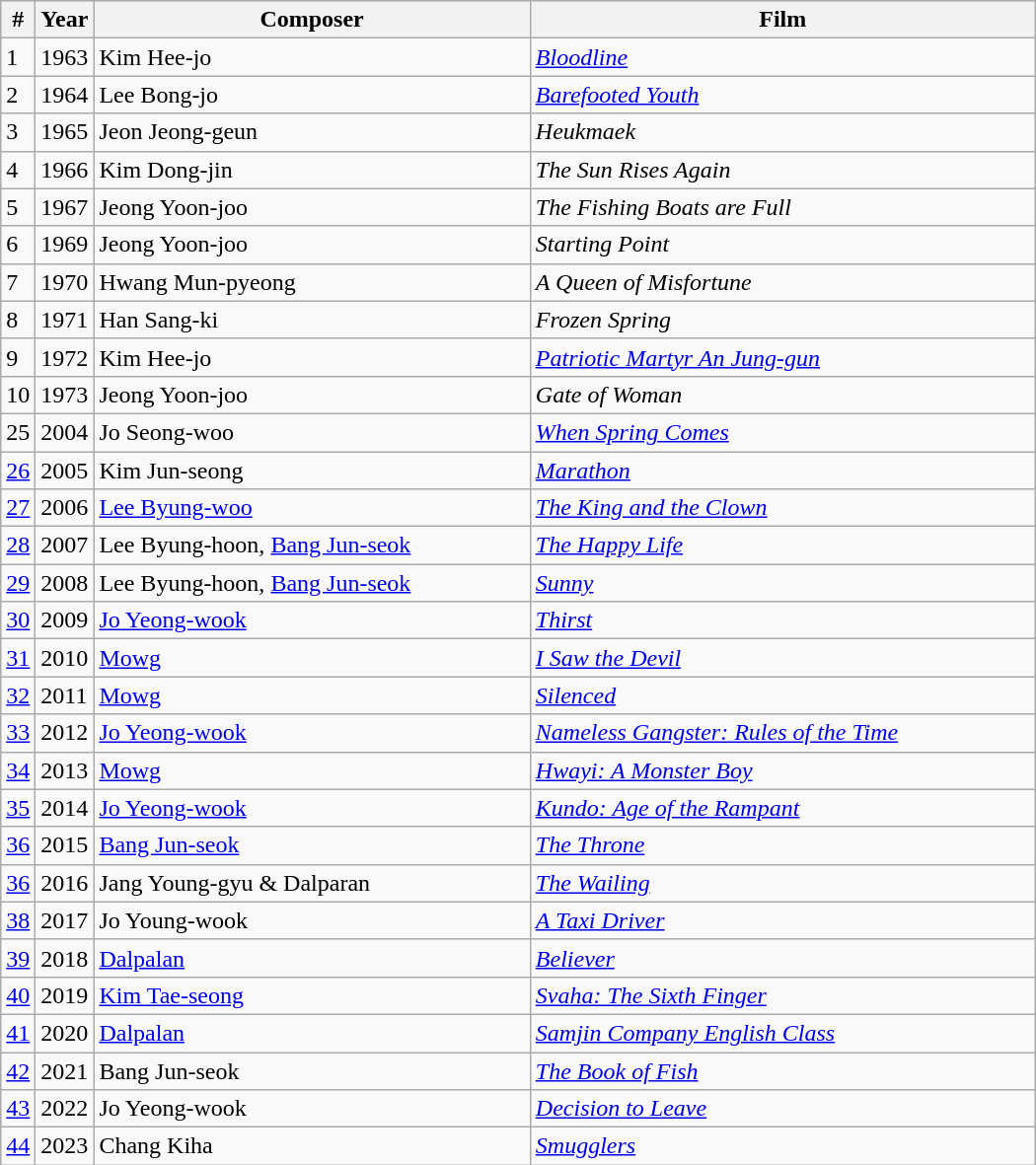<table class="wikitable" style="width:700px">
<tr>
<th style="width:10px">#</th>
<th style="width:10px">Year</th>
<th>Composer</th>
<th>Film</th>
</tr>
<tr>
<td>1</td>
<td>1963</td>
<td>Kim Hee-jo</td>
<td><em><a href='#'>Bloodline</a></em></td>
</tr>
<tr>
<td>2</td>
<td>1964</td>
<td>Lee Bong-jo</td>
<td><em><a href='#'>Barefooted Youth</a></em></td>
</tr>
<tr>
<td>3</td>
<td>1965</td>
<td>Jeon Jeong-geun</td>
<td><em>Heukmaek</em></td>
</tr>
<tr>
<td>4</td>
<td>1966</td>
<td>Kim Dong-jin</td>
<td><em>The Sun Rises Again</em></td>
</tr>
<tr>
<td>5</td>
<td>1967</td>
<td>Jeong Yoon-joo</td>
<td><em>The Fishing Boats are Full</em></td>
</tr>
<tr>
<td>6</td>
<td>1969</td>
<td>Jeong Yoon-joo</td>
<td><em>Starting Point</em></td>
</tr>
<tr>
<td>7</td>
<td>1970</td>
<td>Hwang Mun-pyeong</td>
<td><em>A Queen of Misfortune</em></td>
</tr>
<tr>
<td>8</td>
<td>1971</td>
<td>Han Sang-ki</td>
<td><em>Frozen Spring</em></td>
</tr>
<tr>
<td>9</td>
<td>1972</td>
<td>Kim Hee-jo</td>
<td><em><a href='#'>Patriotic Martyr An Jung-gun</a></em></td>
</tr>
<tr>
<td>10</td>
<td>1973</td>
<td>Jeong Yoon-joo</td>
<td><em>Gate of Woman</em></td>
</tr>
<tr>
<td>25</td>
<td>2004</td>
<td>Jo Seong-woo</td>
<td><em><a href='#'>When Spring Comes</a></em></td>
</tr>
<tr>
<td><a href='#'>26</a></td>
<td>2005</td>
<td>Kim Jun-seong</td>
<td><em><a href='#'>Marathon</a></em></td>
</tr>
<tr>
<td><a href='#'>27</a></td>
<td>2006</td>
<td><a href='#'>Lee Byung-woo</a></td>
<td><em><a href='#'>The King and the Clown</a></em></td>
</tr>
<tr>
<td><a href='#'>28</a></td>
<td>2007</td>
<td>Lee Byung-hoon, <a href='#'>Bang Jun-seok</a></td>
<td><em><a href='#'>The Happy Life</a></em></td>
</tr>
<tr>
<td><a href='#'>29</a></td>
<td>2008</td>
<td>Lee Byung-hoon, <a href='#'>Bang Jun-seok</a></td>
<td><em><a href='#'>Sunny</a></em></td>
</tr>
<tr>
<td><a href='#'>30</a></td>
<td>2009</td>
<td><a href='#'>Jo Yeong-wook</a></td>
<td><em><a href='#'>Thirst</a></em></td>
</tr>
<tr>
<td><a href='#'>31</a></td>
<td>2010</td>
<td><a href='#'>Mowg</a></td>
<td><em><a href='#'>I Saw the Devil</a></em></td>
</tr>
<tr>
<td><a href='#'>32</a></td>
<td>2011</td>
<td><a href='#'>Mowg</a></td>
<td><em><a href='#'>Silenced</a></em></td>
</tr>
<tr>
<td><a href='#'>33</a></td>
<td>2012</td>
<td><a href='#'>Jo Yeong-wook</a></td>
<td><em><a href='#'>Nameless Gangster: Rules of the Time</a></em></td>
</tr>
<tr>
<td><a href='#'>34</a></td>
<td>2013</td>
<td><a href='#'>Mowg</a></td>
<td><em><a href='#'>Hwayi: A Monster Boy</a></em></td>
</tr>
<tr>
<td><a href='#'>35</a></td>
<td>2014</td>
<td><a href='#'>Jo Yeong-wook</a></td>
<td><em><a href='#'>Kundo: Age of the Rampant</a></em></td>
</tr>
<tr>
<td><a href='#'>36</a></td>
<td>2015</td>
<td><a href='#'>Bang Jun-seok</a></td>
<td><em><a href='#'>The Throne</a></em></td>
</tr>
<tr>
<td><a href='#'>36</a></td>
<td>2016</td>
<td>Jang Young-gyu & Dalparan</td>
<td><em><a href='#'>The Wailing</a></em></td>
</tr>
<tr>
<td><a href='#'>38</a></td>
<td>2017</td>
<td>Jo Young-wook</td>
<td><em><a href='#'>A Taxi Driver</a></em></td>
</tr>
<tr>
<td><a href='#'>39</a></td>
<td>2018</td>
<td><a href='#'>Dalpalan</a></td>
<td><em><a href='#'>Believer</a></em></td>
</tr>
<tr>
<td><a href='#'>40</a></td>
<td>2019</td>
<td><a href='#'>Kim Tae-seong</a></td>
<td><em><a href='#'>Svaha: The Sixth Finger</a></em></td>
</tr>
<tr>
<td><a href='#'>41</a></td>
<td>2020</td>
<td><a href='#'>Dalpalan</a></td>
<td><em><a href='#'>Samjin Company English Class</a></em></td>
</tr>
<tr>
<td><a href='#'>42</a></td>
<td>2021</td>
<td>Bang Jun-seok</td>
<td><em><a href='#'>The Book of Fish</a></em></td>
</tr>
<tr>
<td><a href='#'>43</a></td>
<td>2022</td>
<td>Jo Yeong-wook</td>
<td><em><a href='#'>Decision to Leave</a></em></td>
</tr>
<tr>
<td><a href='#'>44</a></td>
<td>2023</td>
<td>Chang Kiha</td>
<td><em><a href='#'>Smugglers</a></em></td>
</tr>
</table>
